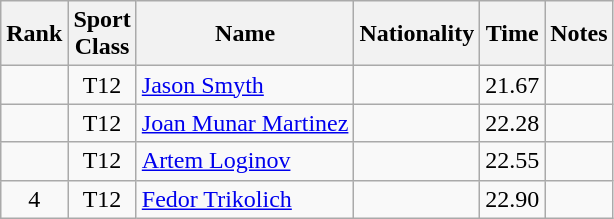<table class="wikitable sortable" style="text-align:center">
<tr>
<th>Rank</th>
<th>Sport<br>Class</th>
<th>Name</th>
<th>Nationality</th>
<th>Time</th>
<th>Notes</th>
</tr>
<tr>
<td></td>
<td>T12</td>
<td align=left><a href='#'>Jason Smyth</a></td>
<td align=left></td>
<td>21.67</td>
<td></td>
</tr>
<tr>
<td></td>
<td>T12</td>
<td align=left><a href='#'>Joan Munar Martinez</a></td>
<td align=left></td>
<td>22.28</td>
<td></td>
</tr>
<tr>
<td></td>
<td>T12</td>
<td align=left><a href='#'>Artem Loginov</a></td>
<td align=left></td>
<td>22.55</td>
<td></td>
</tr>
<tr>
<td>4</td>
<td>T12</td>
<td align=left><a href='#'>Fedor Trikolich</a></td>
<td align=left></td>
<td>22.90</td>
<td></td>
</tr>
</table>
